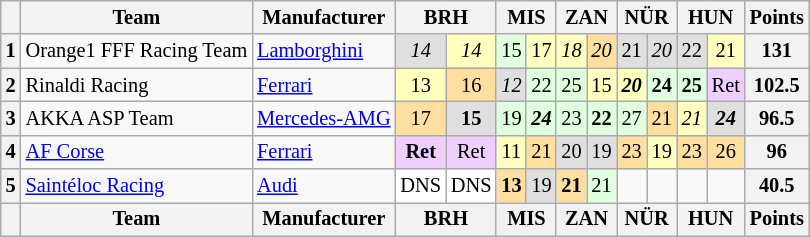<table class="wikitable" style="font-size: 85%; text-align:center;">
<tr>
<th></th>
<th>Team</th>
<th>Manufacturer</th>
<th colspan=2>BRH<br></th>
<th colspan=2>MIS<br></th>
<th colspan=2>ZAN<br></th>
<th colspan=2>NÜR<br></th>
<th colspan=2>HUN<br></th>
<th>Points</th>
</tr>
<tr>
<th>1</th>
<td align=left> Orange1 FFF Racing Team</td>
<td align=left><a href='#'>Lamborghini</a></td>
<td style="background:#DFDFDF;"><em>14</em></td>
<td style="background:#FFFFBF;"><em>14</em></td>
<td style="background:#DFFFDF;">15</td>
<td style="background:#FFFFBF;">17</td>
<td style="background:#FFFFBF;"><em>18</em></td>
<td style="background:#FFDF9F;"><em>20</em></td>
<td style="background:#DFDFDF;">21</td>
<td style="background:#DFDFDF;"><em>20</em></td>
<td style="background:#DFDFDF;">22</td>
<td style="background:#FFFFBF;">21</td>
<th>131</th>
</tr>
<tr>
<th>2</th>
<td align=left> Rinaldi Racing</td>
<td align=left><a href='#'>Ferrari</a></td>
<td style="background:#FFFFBF;">13</td>
<td style="background:#FFDF9F;">16</td>
<td style="background:#DFDFDF;"><em>12</em></td>
<td style="background:#DFFFDF;">22</td>
<td style="background:#DFFFDF;">25</td>
<td style="background:#FFFFBF;">15</td>
<td style="background:#FFFFBF;"><strong><em>20</em></strong></td>
<td style="background:#DFFFDF;"><strong>24</strong></td>
<td style="background:#DFFFDF;"><strong>25</strong></td>
<td style="background:#EFCFFF;">Ret</td>
<th>102.5</th>
</tr>
<tr>
<th>3</th>
<td align=left> AKKA ASP Team</td>
<td align=left><a href='#'>Mercedes-AMG</a></td>
<td style="background:#FFDF9F;">17</td>
<td style="background:#DFDFDF;"><strong>15</strong></td>
<td style="background:#DFFFDF;">19</td>
<td style="background:#DFFFDF;"><strong><em>24</em></strong></td>
<td style="background:#DFFFDF;">23</td>
<td style="background:#DFFFDF;"><strong>22</strong></td>
<td style="background:#DFFFDF;">27</td>
<td style="background:#FFDF9F;">21</td>
<td style="background:#FFFFBF;"><em>21</em></td>
<td style="background:#DFDFDF;"><strong><em>24</em></strong></td>
<th>96.5</th>
</tr>
<tr>
<th>4</th>
<td align=left> <a href='#'>AF Corse</a></td>
<td align=left><a href='#'>Ferrari</a></td>
<td style="background:#EFCFFF;"><strong>Ret</strong></td>
<td style="background:#EFCFFF;">Ret</td>
<td style="background:#FFFFBF;">11</td>
<td style="background:#FFDF9F;">21</td>
<td style="background:#DFDFDF;">20</td>
<td style="background:#DFDFDF;">19</td>
<td style="background:#FFDF9F;">23</td>
<td style="background:#FFFFBF;">19</td>
<td style="background:#FFDF9F;">23</td>
<td style="background:#FFDF9F;">26</td>
<th>96</th>
</tr>
<tr>
<th>5</th>
<td align=left> <a href='#'>Saintéloc Racing</a></td>
<td align=left><a href='#'>Audi</a></td>
<td style="background:#FFFFFF;">DNS</td>
<td style="background:#FFFFFF;">DNS</td>
<td style="background:#FFDF9F;"><strong>13</strong></td>
<td style="background:#DFDFDF;">19</td>
<td style="background:#FFDF9F;"><strong>21</strong></td>
<td style="background:#DFFFDF;">21</td>
<td></td>
<td></td>
<td></td>
<td></td>
<th>40.5</th>
</tr>
<tr valign="top">
<th valign=middle></th>
<th valign=middle>Team</th>
<th valign=middle>Manufacturer</th>
<th colspan=2>BRH<br></th>
<th colspan=2>MIS<br></th>
<th colspan=2>ZAN<br></th>
<th colspan=2>NÜR<br></th>
<th colspan=2>HUN<br></th>
<th valign=middle>Points</th>
</tr>
</table>
